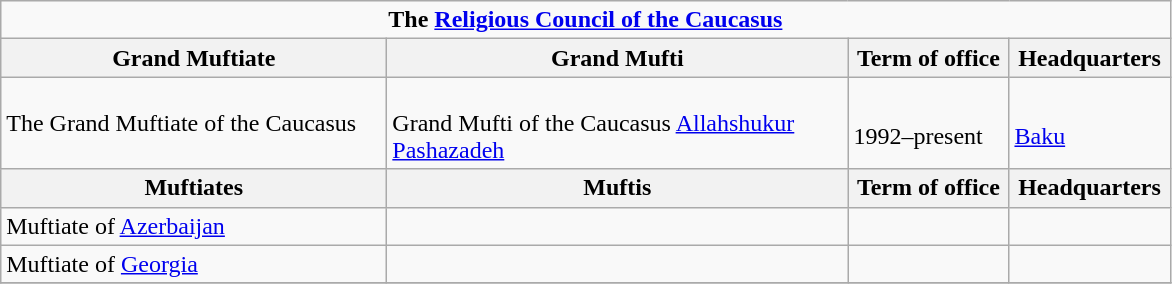<table class=wikitable>
<tr>
<td colspan=4 align=center><strong>The <a href='#'>Religious Council of the Caucasus</a></strong></td>
</tr>
<tr>
<th scope="row" width="250">Grand Muftiate</th>
<th scope="row" width="300">Grand Mufti</th>
<th scope="row" width="100">Term of office</th>
<th scope="row" width="100">Headquarters</th>
</tr>
<tr>
<td>The Grand Muftiate of the Caucasus</td>
<td><br>Grand Mufti of the Caucasus <a href='#'>Allahshukur Pashazadeh</a></td>
<td><br>1992–present</td>
<td><br><a href='#'>Baku</a></td>
</tr>
<tr>
<th scope="row" width="250">Muftiates</th>
<th scope="row" width="300">Muftis</th>
<th scope="row" width="100">Term of office</th>
<th scope="row" width="100">Headquarters</th>
</tr>
<tr>
<td>Muftiate of <a href='#'>Azerbaijan</a></td>
<td></td>
<td></td>
<td></td>
</tr>
<tr>
<td>Muftiate of <a href='#'>Georgia</a></td>
<td></td>
<td></td>
<td></td>
</tr>
<tr>
</tr>
</table>
